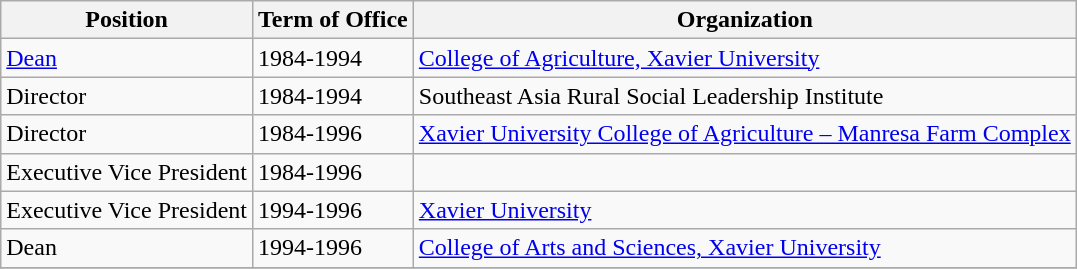<table class="wikitable sortable">
<tr>
<th>Position</th>
<th>Term of Office</th>
<th>Organization</th>
</tr>
<tr>
<td><a href='#'>Dean</a></td>
<td>1984-1994</td>
<td><a href='#'>College of Agriculture, Xavier University</a></td>
</tr>
<tr>
<td>Director</td>
<td>1984-1994</td>
<td>Southeast Asia Rural Social Leadership Institute</td>
</tr>
<tr>
<td>Director</td>
<td>1984-1996</td>
<td><a href='#'>Xavier University College of Agriculture – Manresa Farm Complex</a></td>
</tr>
<tr>
<td>Executive Vice President</td>
<td>1984-1996</td>
<td></td>
</tr>
<tr>
<td>Executive Vice President</td>
<td>1994-1996</td>
<td><a href='#'>Xavier University</a></td>
</tr>
<tr>
<td>Dean</td>
<td>1994-1996</td>
<td><a href='#'>College of Arts and Sciences, Xavier University</a></td>
</tr>
<tr>
</tr>
</table>
